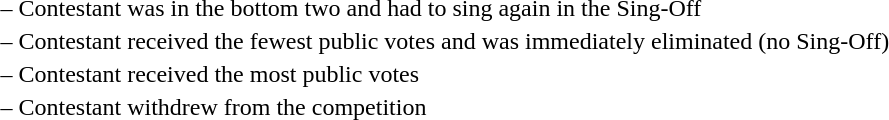<table>
<tr>
<td> –</td>
<td>Contestant was in the bottom two and had to sing again in the Sing-Off</td>
</tr>
<tr>
<td> –</td>
<td>Contestant received the fewest public votes and was immediately eliminated (no Sing-Off)</td>
</tr>
<tr>
<td> –</td>
<td>Contestant received the most public votes</td>
</tr>
<tr>
<td> –</td>
<td>Contestant withdrew from the competition</td>
</tr>
</table>
